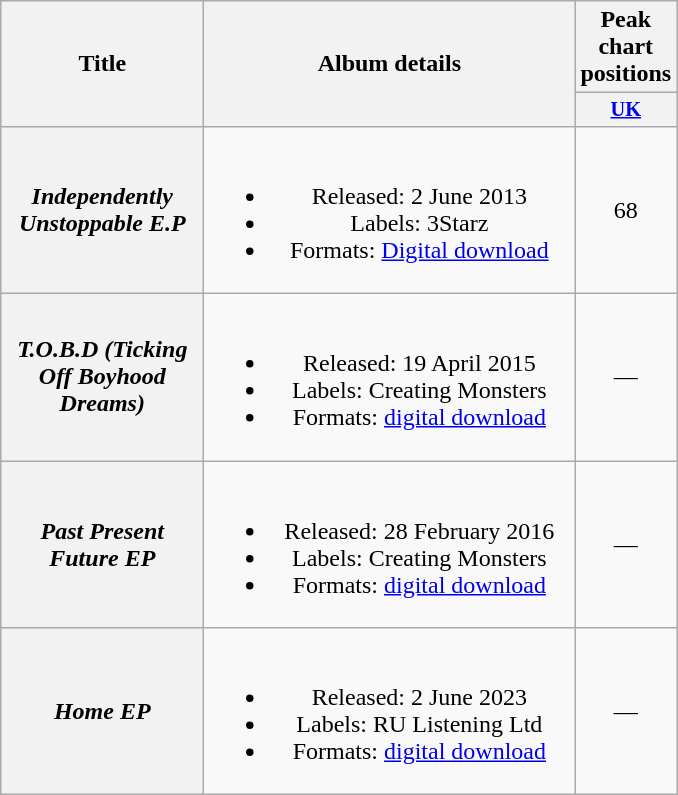<table class="wikitable plainrowheaders" style="text-align:center;">
<tr>
<th scope="col" rowspan="2" style="width:8em;">Title</th>
<th scope="col" rowspan="2" style="width:15em;">Album details</th>
<th scope="col">Peak chart positions</th>
</tr>
<tr>
<th scope="col" style="width:2.5em;font-size:85%;"><a href='#'>UK</a></th>
</tr>
<tr>
<th scope="row"><em>Independently Unstoppable E.P</em></th>
<td><br><ul><li>Released: 2 June 2013</li><li>Labels: 3Starz</li><li>Formats: <a href='#'>Digital download</a></li></ul></td>
<td style="text-align:center;">68</td>
</tr>
<tr>
<th scope="row"><em>T.O.B.D (Ticking Off Boyhood Dreams)</em></th>
<td><br><ul><li>Released: 19 April 2015</li><li>Labels: Creating Monsters</li><li>Formats: <a href='#'>digital download</a></li></ul></td>
<td style="text-align:center;">—</td>
</tr>
<tr>
<th scope="row"><em>Past Present Future EP</em></th>
<td><br><ul><li>Released: 28 February 2016</li><li>Labels: Creating Monsters</li><li>Formats: <a href='#'>digital download</a></li></ul></td>
<td style="text-align:center;">—</td>
</tr>
<tr>
<th scope="row"><em>Home EP</em></th>
<td><br><ul><li>Released: 2 June 2023</li><li>Labels: RU Listening Ltd</li><li>Formats: <a href='#'>digital download</a></li></ul></td>
<td style="text-align:center;">—</td>
</tr>
</table>
